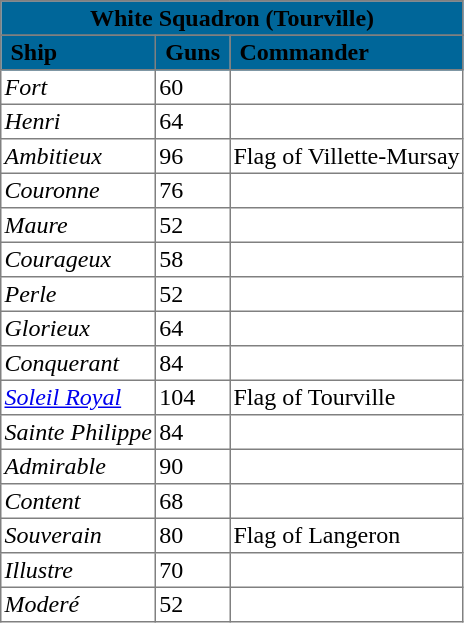<table class="toccolours" align="left" border="1" cellspacing="1" cellpadding="2" style="border-collapse: collapse;">
<tr>
</tr>
<tr ---- style="background-color:#006699">
<th colspan=7>White Squadron (Tourville)</th>
</tr>
<tr>
</tr>
<tr ---- bgcolor=#006699>
<td><strong><span> Ship </span></strong></td>
<td><strong><span> Guns </span></strong></td>
<td><strong><span> Commander </span></strong></td>
</tr>
<tr>
<td><em>Fort</em></td>
<td>60</td>
<td></td>
</tr>
<tr>
<td><em>Henri</em></td>
<td>64</td>
<td></td>
</tr>
<tr>
<td><em>Ambitieux</em></td>
<td>96</td>
<td>Flag of Villette-Mursay</td>
</tr>
<tr>
<td><em>Couronne</em></td>
<td>76</td>
<td></td>
</tr>
<tr>
<td><em>Maure</em></td>
<td>52</td>
<td></td>
</tr>
<tr>
<td><em>Courageux</em></td>
<td>58</td>
<td></td>
</tr>
<tr>
<td><em>Perle</em></td>
<td>52</td>
<td></td>
</tr>
<tr>
<td><em>Glorieux</em></td>
<td>64</td>
<td></td>
</tr>
<tr>
<td><em>Conquerant</em></td>
<td>84</td>
<td></td>
</tr>
<tr>
<td><em><a href='#'>Soleil Royal</a></em></td>
<td>104</td>
<td>Flag of Tourville</td>
</tr>
<tr>
<td><em>Sainte Philippe</em></td>
<td>84</td>
<td></td>
</tr>
<tr>
<td><em>Admirable</em></td>
<td>90</td>
<td></td>
</tr>
<tr>
<td><em>Content</em></td>
<td>68</td>
<td></td>
</tr>
<tr>
<td><em>Souverain</em></td>
<td>80</td>
<td>Flag of Langeron</td>
</tr>
<tr>
<td><em>Illustre</em></td>
<td>70</td>
<td></td>
</tr>
<tr>
<td><em>Moderé</em></td>
<td>52</td>
<td></td>
</tr>
</table>
